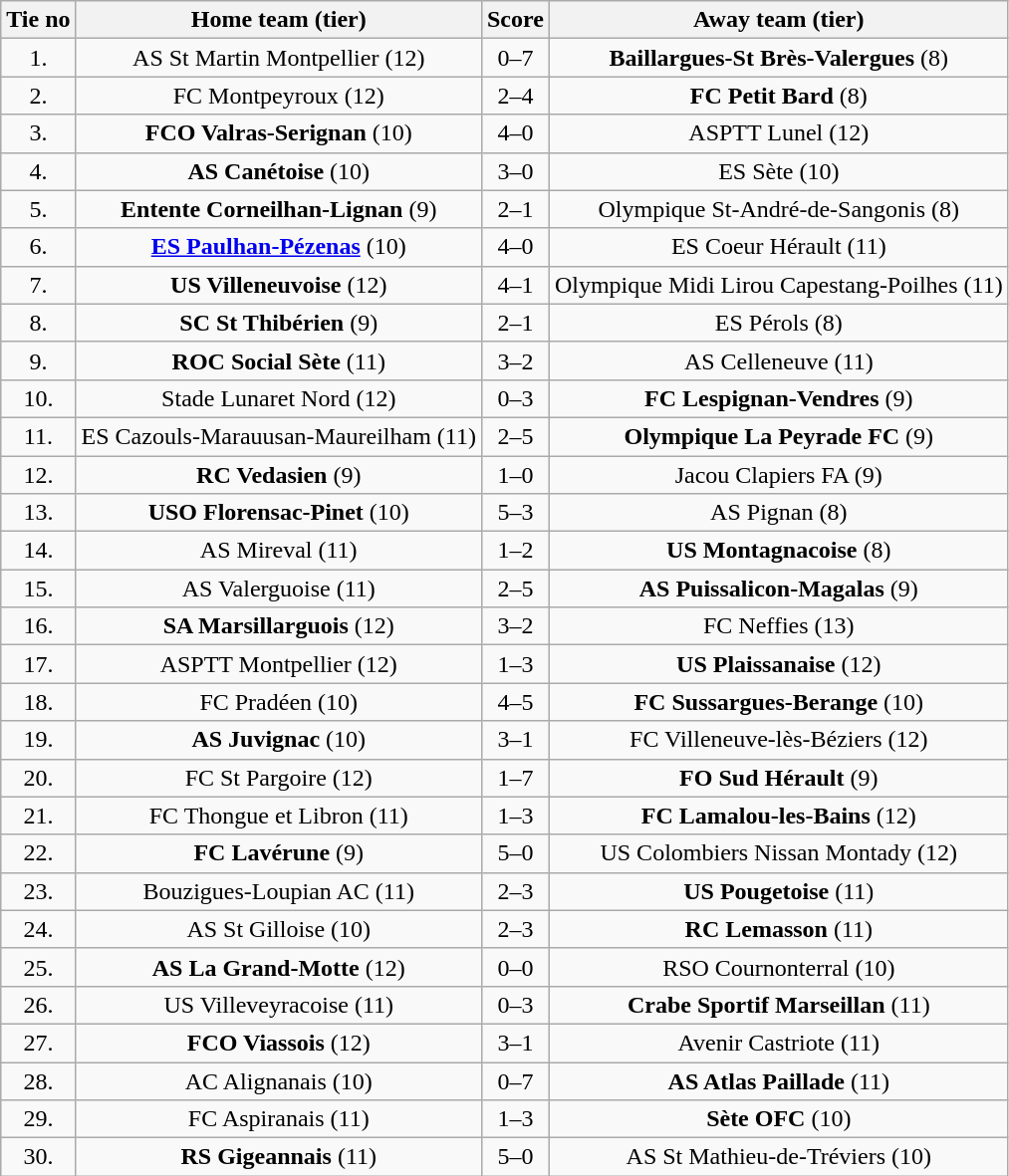<table class="wikitable" style="text-align: center">
<tr>
<th>Tie no</th>
<th>Home team (tier)</th>
<th>Score</th>
<th>Away team (tier)</th>
</tr>
<tr>
<td>1.</td>
<td>AS St Martin Montpellier (12)</td>
<td>0–7</td>
<td><strong>Baillargues-St Brès-Valergues</strong> (8)</td>
</tr>
<tr>
<td>2.</td>
<td>FC Montpeyroux (12)</td>
<td>2–4</td>
<td><strong>FC Petit Bard</strong> (8)</td>
</tr>
<tr>
<td>3.</td>
<td><strong>FCO Valras-Serignan</strong> (10)</td>
<td>4–0</td>
<td>ASPTT Lunel (12)</td>
</tr>
<tr>
<td>4.</td>
<td><strong>AS Canétoise</strong> (10)</td>
<td>3–0</td>
<td>ES Sète (10)</td>
</tr>
<tr>
<td>5.</td>
<td><strong>Entente Corneilhan-Lignan</strong> (9)</td>
<td>2–1 </td>
<td>Olympique St-André-de-Sangonis (8)</td>
</tr>
<tr>
<td>6.</td>
<td><strong><a href='#'>ES Paulhan-Pézenas</a></strong> (10)</td>
<td>4–0</td>
<td>ES Coeur Hérault (11)</td>
</tr>
<tr>
<td>7.</td>
<td><strong>US Villeneuvoise</strong> (12)</td>
<td>4–1</td>
<td>Olympique Midi Lirou Capestang-Poilhes (11)</td>
</tr>
<tr>
<td>8.</td>
<td><strong>SC St Thibérien</strong> (9)</td>
<td>2–1 </td>
<td>ES Pérols (8)</td>
</tr>
<tr>
<td>9.</td>
<td><strong>ROC Social Sète</strong> (11)</td>
<td>3–2</td>
<td>AS Celleneuve (11)</td>
</tr>
<tr>
<td>10.</td>
<td>Stade Lunaret Nord (12)</td>
<td>0–3</td>
<td><strong>FC Lespignan-Vendres</strong> (9)</td>
</tr>
<tr>
<td>11.</td>
<td>ES Cazouls-Marauusan-Maureilham (11)</td>
<td>2–5</td>
<td><strong>Olympique La Peyrade FC</strong> (9)</td>
</tr>
<tr>
<td>12.</td>
<td><strong>RC Vedasien</strong> (9)</td>
<td>1–0</td>
<td>Jacou Clapiers FA (9)</td>
</tr>
<tr>
<td>13.</td>
<td><strong>USO Florensac-Pinet</strong> (10)</td>
<td>5–3 </td>
<td>AS Pignan (8)</td>
</tr>
<tr>
<td>14.</td>
<td>AS Mireval (11)</td>
<td>1–2</td>
<td><strong>US Montagnacoise</strong> (8)</td>
</tr>
<tr>
<td>15.</td>
<td>AS Valerguoise (11)</td>
<td>2–5</td>
<td><strong>AS Puissalicon-Magalas</strong> (9)</td>
</tr>
<tr>
<td>16.</td>
<td><strong>SA Marsillarguois</strong> (12)</td>
<td>3–2</td>
<td>FC Neffies (13)</td>
</tr>
<tr>
<td>17.</td>
<td>ASPTT Montpellier (12)</td>
<td>1–3</td>
<td><strong>US Plaissanaise</strong> (12)</td>
</tr>
<tr>
<td>18.</td>
<td>FC Pradéen (10)</td>
<td>4–5</td>
<td><strong>FC Sussargues-Berange</strong> (10)</td>
</tr>
<tr>
<td>19.</td>
<td><strong>AS Juvignac</strong> (10)</td>
<td>3–1</td>
<td>FC Villeneuve-lès-Béziers (12)</td>
</tr>
<tr>
<td>20.</td>
<td>FC St Pargoire (12)</td>
<td>1–7</td>
<td><strong>FO Sud Hérault</strong> (9)</td>
</tr>
<tr>
<td>21.</td>
<td>FC Thongue et Libron (11)</td>
<td>1–3 </td>
<td><strong>FC Lamalou-les-Bains</strong> (12)</td>
</tr>
<tr>
<td>22.</td>
<td><strong>FC Lavérune</strong> (9)</td>
<td>5–0</td>
<td>US Colombiers Nissan Montady (12)</td>
</tr>
<tr>
<td>23.</td>
<td>Bouzigues-Loupian AC (11)</td>
<td>2–3</td>
<td><strong>US Pougetoise</strong> (11)</td>
</tr>
<tr>
<td>24.</td>
<td>AS St Gilloise (10)</td>
<td>2–3</td>
<td><strong>RC Lemasson</strong> (11)</td>
</tr>
<tr>
<td>25.</td>
<td><strong>AS La Grand-Motte</strong> (12)</td>
<td>0–0 </td>
<td>RSO Cournonterral (10)</td>
</tr>
<tr>
<td>26.</td>
<td>US Villeveyracoise (11)</td>
<td>0–3</td>
<td><strong>Crabe Sportif Marseillan</strong> (11)</td>
</tr>
<tr>
<td>27.</td>
<td><strong>FCO Viassois</strong> (12)</td>
<td>3–1</td>
<td>Avenir Castriote (11)</td>
</tr>
<tr>
<td>28.</td>
<td>AC Alignanais (10)</td>
<td>0–7</td>
<td><strong>AS Atlas Paillade</strong> (11)</td>
</tr>
<tr>
<td>29.</td>
<td>FC Aspiranais (11)</td>
<td>1–3</td>
<td><strong>Sète OFC</strong> (10)</td>
</tr>
<tr>
<td>30.</td>
<td><strong>RS Gigeannais</strong> (11)</td>
<td>5–0</td>
<td>AS St Mathieu-de-Tréviers (10)</td>
</tr>
</table>
